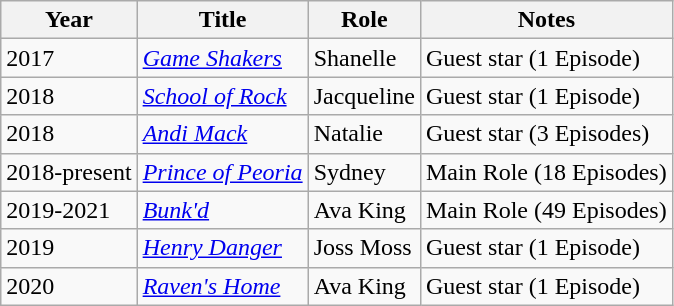<table class="wikitable">
<tr align="center">
<th>Year</th>
<th>Title</th>
<th>Role</th>
<th>Notes</th>
</tr>
<tr>
<td>2017</td>
<td><em><a href='#'>Game Shakers</a></em></td>
<td>Shanelle</td>
<td>Guest star (1 Episode)</td>
</tr>
<tr>
<td>2018</td>
<td><em><a href='#'>School of Rock</a></em></td>
<td>Jacqueline</td>
<td>Guest star (1 Episode)</td>
</tr>
<tr>
<td>2018</td>
<td><em><a href='#'>Andi Mack</a></em></td>
<td>Natalie</td>
<td>Guest star (3 Episodes)</td>
</tr>
<tr>
<td>2018-present</td>
<td><em><a href='#'>Prince of Peoria</a></em></td>
<td>Sydney</td>
<td>Main Role (18 Episodes)</td>
</tr>
<tr>
<td>2019-2021</td>
<td><em><a href='#'>Bunk'd</a></em></td>
<td>Ava King</td>
<td>Main Role (49 Episodes)</td>
</tr>
<tr>
<td>2019</td>
<td><em><a href='#'>Henry Danger</a></em></td>
<td>Joss Moss</td>
<td>Guest star (1 Episode)</td>
</tr>
<tr>
<td>2020</td>
<td><em><a href='#'>Raven's Home</a></em></td>
<td>Ava King</td>
<td>Guest star (1 Episode)</td>
</tr>
</table>
